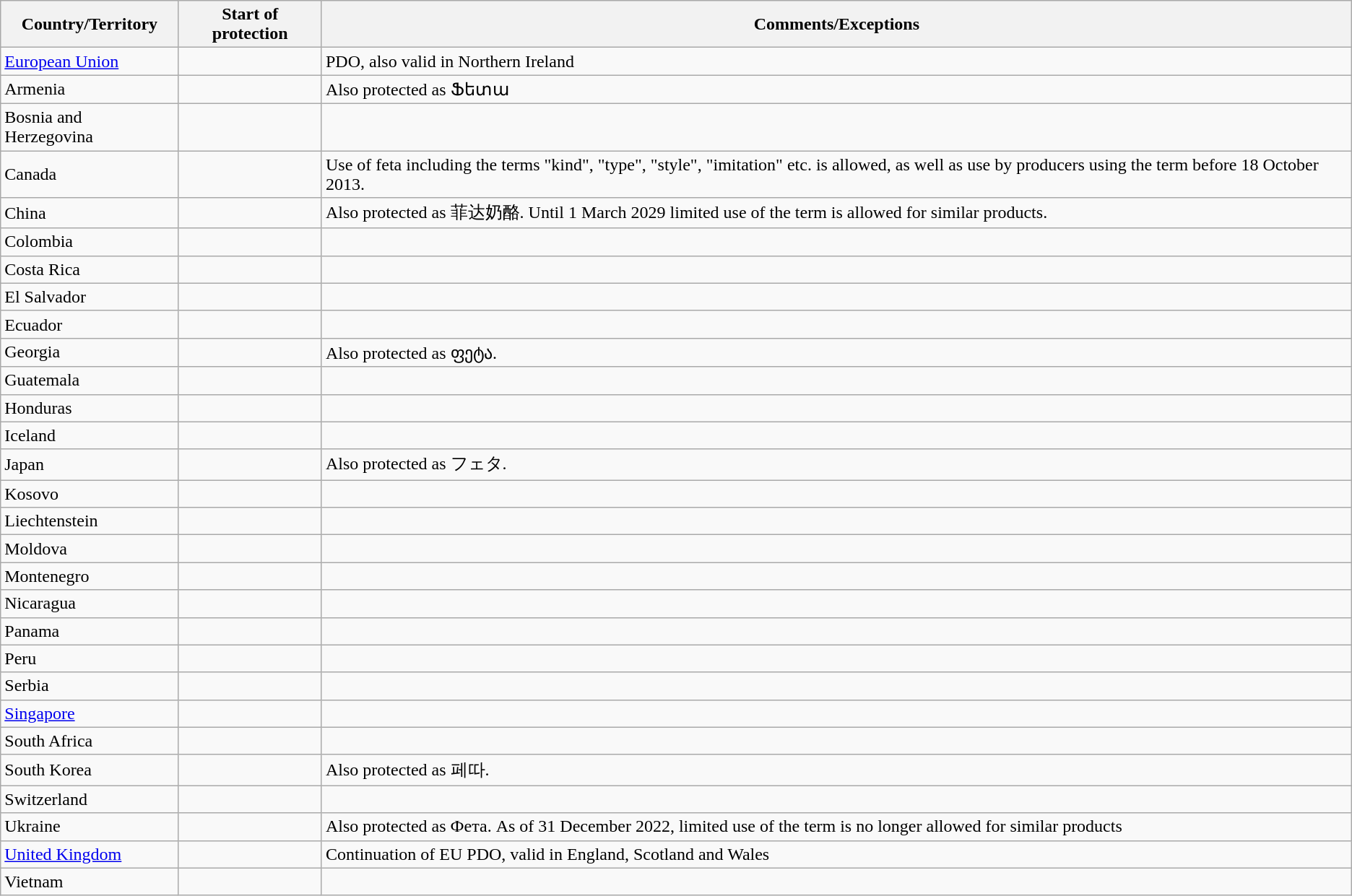<table class="wikitable sortable">
<tr>
<th>Country/Territory</th>
<th>Start of protection</th>
<th>Comments/Exceptions</th>
</tr>
<tr>
<td><a href='#'>European Union</a></td>
<td></td>
<td>PDO, also valid in Northern Ireland</td>
</tr>
<tr>
<td>Armenia</td>
<td></td>
<td>Also protected as Ֆետա</td>
</tr>
<tr>
<td>Bosnia and Herzegovina</td>
<td></td>
<td></td>
</tr>
<tr>
<td>Canada</td>
<td></td>
<td>Use of feta including the terms "kind", "type", "style", "imitation" etc. is allowed, as well as use by producers using the term before 18 October 2013.</td>
</tr>
<tr>
<td>China</td>
<td></td>
<td>Also protected as 菲达奶酪. Until 1 March 2029 limited use of the term is allowed for similar products.</td>
</tr>
<tr>
<td>Colombia</td>
<td></td>
<td></td>
</tr>
<tr>
<td>Costa Rica</td>
<td></td>
<td></td>
</tr>
<tr>
<td>El Salvador</td>
<td></td>
<td></td>
</tr>
<tr>
<td>Ecuador</td>
<td></td>
<td></td>
</tr>
<tr>
<td>Georgia</td>
<td></td>
<td>Also protected as ფეტა.</td>
</tr>
<tr>
<td>Guatemala</td>
<td></td>
<td></td>
</tr>
<tr>
<td>Honduras</td>
<td></td>
<td></td>
</tr>
<tr>
<td>Iceland</td>
<td></td>
<td></td>
</tr>
<tr>
<td>Japan</td>
<td></td>
<td>Also protected as フェタ.</td>
</tr>
<tr>
<td>Kosovo</td>
<td></td>
<td></td>
</tr>
<tr>
<td>Liechtenstein</td>
<td></td>
<td></td>
</tr>
<tr>
<td>Moldova</td>
<td></td>
<td></td>
</tr>
<tr>
<td>Montenegro</td>
<td></td>
<td></td>
</tr>
<tr>
<td>Nicaragua</td>
<td></td>
<td></td>
</tr>
<tr>
<td>Panama</td>
<td></td>
<td></td>
</tr>
<tr>
<td>Peru</td>
<td></td>
<td></td>
</tr>
<tr>
<td>Serbia</td>
<td></td>
<td></td>
</tr>
<tr>
<td><a href='#'>Singapore</a></td>
<td></td>
<td></td>
</tr>
<tr>
<td>South Africa</td>
<td></td>
<td></td>
</tr>
<tr>
<td>South Korea</td>
<td></td>
<td>Also protected as 페따.</td>
</tr>
<tr>
<td>Switzerland</td>
<td></td>
<td></td>
</tr>
<tr>
<td>Ukraine</td>
<td></td>
<td>Also protected as Фета. As of 31 December 2022, limited use of the term is no longer allowed for similar products</td>
</tr>
<tr>
<td><a href='#'>United Kingdom</a></td>
<td></td>
<td>Continuation of EU PDO, valid in England, Scotland and Wales</td>
</tr>
<tr>
<td>Vietnam</td>
<td></td>
<td></td>
</tr>
</table>
